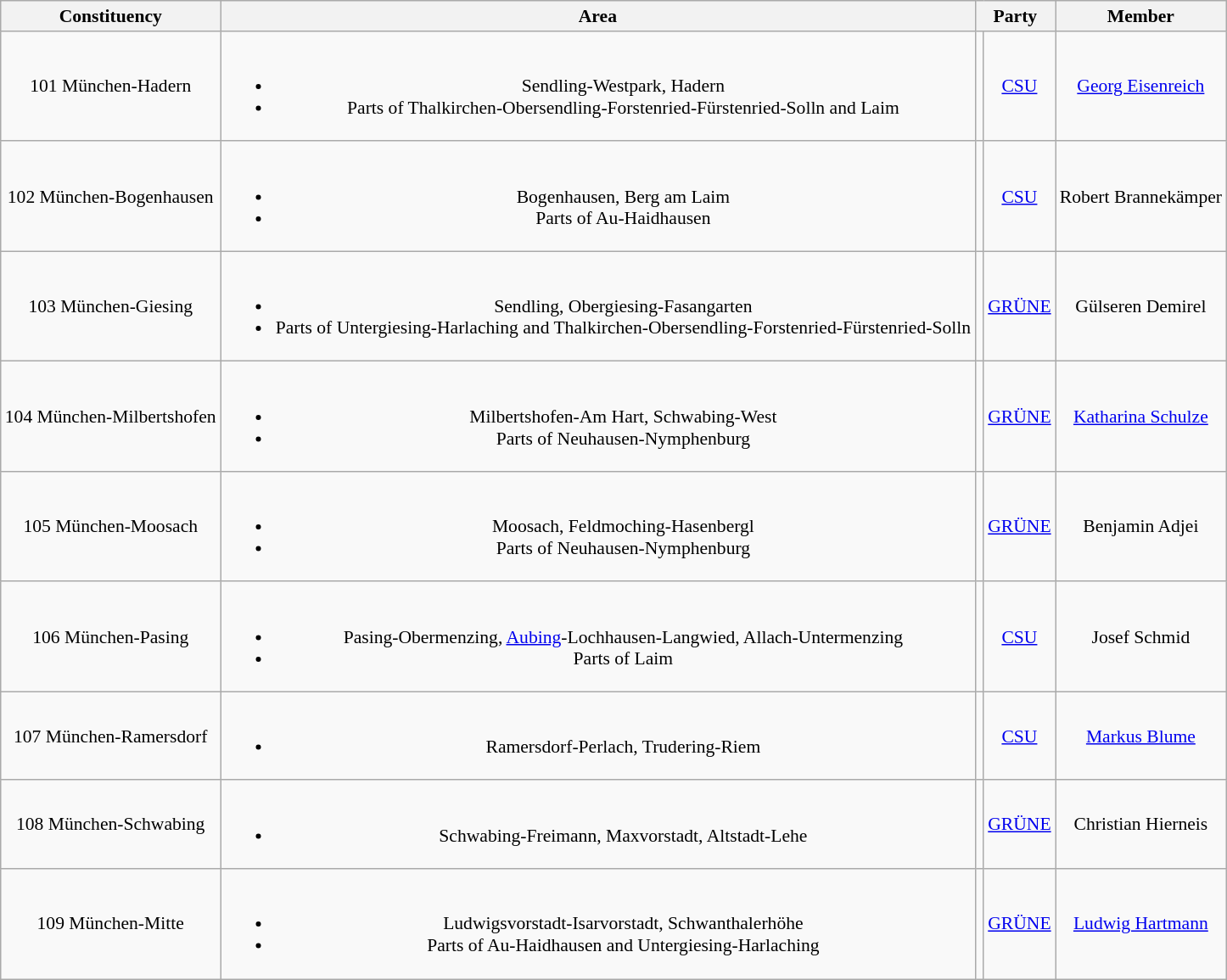<table class="wikitable" style="text-align:center; font-size:90%">
<tr>
<th>Constituency</th>
<th>Area</th>
<th colspan=2>Party</th>
<th>Member</th>
</tr>
<tr>
<td>101 München-Hadern</td>
<td><br><ul><li>Sendling-Westpark, Hadern</li><li>Parts of Thalkirchen-Obersendling-Forstenried-Fürstenried-Solln and Laim</li></ul></td>
<td bgcolor=></td>
<td><a href='#'>CSU</a></td>
<td><a href='#'>Georg Eisenreich</a></td>
</tr>
<tr>
<td>102 München-Bogenhausen</td>
<td><br><ul><li>Bogenhausen, Berg am Laim</li><li>Parts of Au-Haidhausen</li></ul></td>
<td bgcolor=></td>
<td><a href='#'>CSU</a></td>
<td>Robert Brannekämper</td>
</tr>
<tr>
<td>103 München-Giesing</td>
<td><br><ul><li>Sendling, Obergiesing-Fasangarten</li><li>Parts of Untergiesing-Harlaching and Thalkirchen-Obersendling-Forstenried-Fürstenried-Solln</li></ul></td>
<td bgcolor=></td>
<td><a href='#'>GRÜNE</a></td>
<td>Gülseren Demirel</td>
</tr>
<tr>
<td>104 München-Milbertshofen</td>
<td><br><ul><li>Milbertshofen-Am Hart, Schwabing-West</li><li>Parts of Neuhausen-Nymphenburg</li></ul></td>
<td bgcolor=></td>
<td><a href='#'>GRÜNE</a></td>
<td><a href='#'>Katharina Schulze</a></td>
</tr>
<tr>
<td>105 München-Moosach</td>
<td><br><ul><li>Moosach, Feldmoching-Hasenbergl</li><li>Parts of Neuhausen-Nymphenburg</li></ul></td>
<td bgcolor=></td>
<td><a href='#'>GRÜNE</a></td>
<td>Benjamin Adjei</td>
</tr>
<tr>
<td>106 München-Pasing</td>
<td><br><ul><li>Pasing-Obermenzing, <a href='#'>Aubing</a>-Lochhausen-Langwied, Allach-Untermenzing</li><li>Parts of Laim</li></ul></td>
<td bgcolor=></td>
<td><a href='#'>CSU</a></td>
<td>Josef Schmid</td>
</tr>
<tr>
<td>107 München-Ramersdorf</td>
<td><br><ul><li>Ramersdorf-Perlach, Trudering-Riem</li></ul></td>
<td bgcolor=></td>
<td><a href='#'>CSU</a></td>
<td><a href='#'>Markus Blume</a></td>
</tr>
<tr>
<td>108 München-Schwabing</td>
<td><br><ul><li>Schwabing-Freimann, Maxvorstadt, Altstadt-Lehe</li></ul></td>
<td bgcolor=></td>
<td><a href='#'>GRÜNE</a></td>
<td>Christian Hierneis</td>
</tr>
<tr>
<td>109 München-Mitte</td>
<td><br><ul><li>Ludwigsvorstadt-Isarvorstadt, Schwanthalerhöhe</li><li>Parts of Au-Haidhausen and Untergiesing-Harlaching</li></ul></td>
<td bgcolor=></td>
<td><a href='#'>GRÜNE</a></td>
<td><a href='#'>Ludwig Hartmann</a></td>
</tr>
</table>
